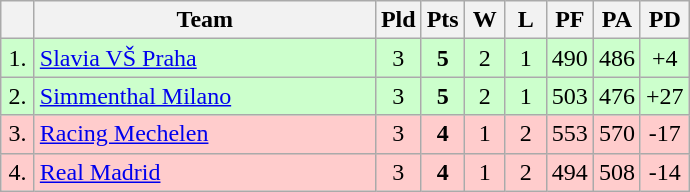<table class="wikitable" style="text-align:center">
<tr>
<th width=15></th>
<th width=220>Team</th>
<th width=20>Pld</th>
<th width=20>Pts</th>
<th width=20>W</th>
<th width=20>L</th>
<th width=20>PF</th>
<th width=20>PA</th>
<th width=20>PD</th>
</tr>
<tr style="background: #ccffcc;">
<td>1.</td>
<td align=left> <a href='#'>Slavia VŠ Praha</a></td>
<td>3</td>
<td><strong>5</strong></td>
<td>2</td>
<td>1</td>
<td>490</td>
<td>486</td>
<td>+4</td>
</tr>
<tr style="background: #ccffcc;">
<td>2.</td>
<td align=left> <a href='#'>Simmenthal Milano</a></td>
<td>3</td>
<td><strong>5</strong></td>
<td>2</td>
<td>1</td>
<td>503</td>
<td>476</td>
<td>+27</td>
</tr>
<tr style="background: #ffcccc;">
<td>3.</td>
<td align=left> <a href='#'>Racing Mechelen</a></td>
<td>3</td>
<td><strong>4</strong></td>
<td>1</td>
<td>2</td>
<td>553</td>
<td>570</td>
<td>-17</td>
</tr>
<tr style="background: #ffcccc;">
<td>4.</td>
<td align=left> <a href='#'>Real Madrid</a></td>
<td>3</td>
<td><strong>4</strong></td>
<td>1</td>
<td>2</td>
<td>494</td>
<td>508</td>
<td>-14</td>
</tr>
</table>
